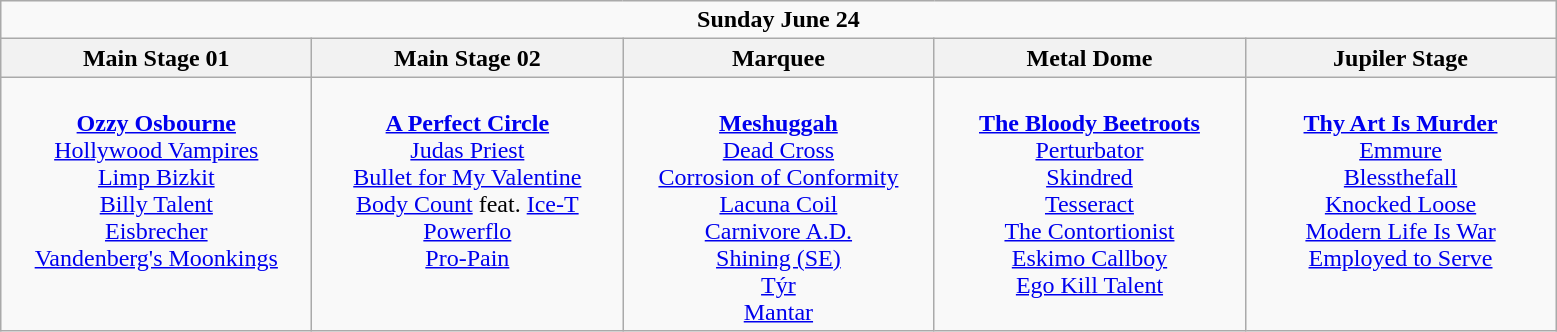<table class="wikitable">
<tr>
<td colspan="5" style="text-align:center;"><strong>Sunday June 24</strong></td>
</tr>
<tr>
<th>Main Stage 01</th>
<th>Main Stage 02</th>
<th>Marquee</th>
<th>Metal Dome</th>
<th>Jupiler Stage</th>
</tr>
<tr>
<td style="text-align:center; vertical-align:top; width:200px;"><br><strong><a href='#'>Ozzy Osbourne</a></strong> <br>
<a href='#'>Hollywood Vampires</a> <br>
<a href='#'>Limp Bizkit</a> <br>
<a href='#'>Billy Talent</a> <br>
<a href='#'>Eisbrecher</a> <br>
<a href='#'>Vandenberg's Moonkings</a></td>
<td style="text-align:center; vertical-align:top; width:200px;"><br><strong><a href='#'>A Perfect Circle</a></strong> <br>
<a href='#'>Judas Priest</a> <br>
<a href='#'>Bullet for My Valentine</a> <br>
<a href='#'>Body Count</a> feat. <a href='#'>Ice-T</a> <br>
<a href='#'>Powerflo</a> <br>
<a href='#'>Pro-Pain</a></td>
<td style="text-align:center; vertical-align:top; width:200px;"><br><strong><a href='#'>Meshuggah</a></strong> <br>
<a href='#'>Dead Cross</a> <br>
<a href='#'>Corrosion of Conformity</a> <br>
<a href='#'>Lacuna Coil</a> <br>
<a href='#'>Carnivore A.D.</a> <br>
<a href='#'>Shining (SE)</a> <br>
<a href='#'>Týr</a> <br>
<a href='#'>Mantar</a></td>
<td style="text-align:center; vertical-align:top; width:200px;"><br><strong><a href='#'>The Bloody Beetroots</a></strong> <br>
<a href='#'>Perturbator</a> <br>
<a href='#'>Skindred</a> <br>
<a href='#'>Tesseract</a> <br>
<a href='#'>The Contortionist</a> <br>
<a href='#'>Eskimo Callboy</a> <br>
<a href='#'>Ego Kill Talent</a></td>
<td style="text-align:center; vertical-align:top; width:200px;"><br><strong><a href='#'>Thy Art Is Murder</a></strong> <br>
<a href='#'>Emmure</a> <br>
<a href='#'>Blessthefall</a> <br>
<a href='#'>Knocked Loose</a> <br>
<a href='#'>Modern Life Is War</a> <br>
<a href='#'>Employed to Serve</a></td>
</tr>
</table>
